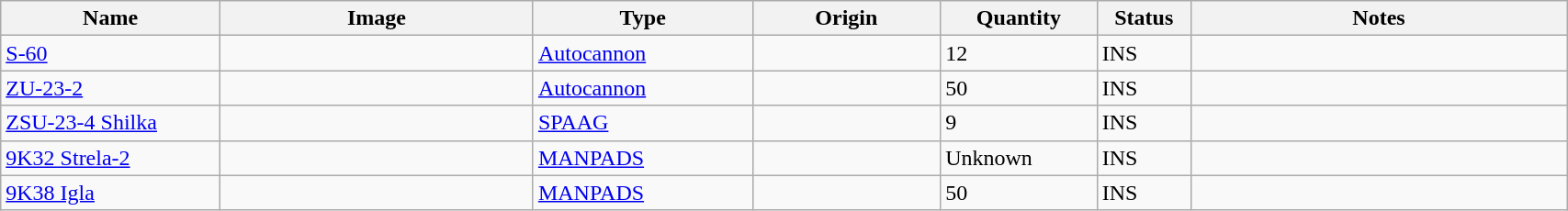<table class="wikitable" style="width:90%;">
<tr>
<th width=14%>Name</th>
<th width=20%>Image</th>
<th width=14%>Type</th>
<th width=12%>Origin</th>
<th width=10%>Quantity</th>
<th width=06%>Status</th>
<th width=24%>Notes</th>
</tr>
<tr>
<td><a href='#'>S-60</a></td>
<td></td>
<td><a href='#'>Autocannon</a></td>
<td></td>
<td>12</td>
<td>INS</td>
<td></td>
</tr>
<tr>
<td><a href='#'>ZU-23-2</a></td>
<td></td>
<td><a href='#'>Autocannon</a></td>
<td></td>
<td>50</td>
<td>INS</td>
<td></td>
</tr>
<tr>
<td><a href='#'>ZSU-23-4 Shilka</a></td>
<td></td>
<td><a href='#'>SPAAG</a></td>
<td></td>
<td>9</td>
<td>INS</td>
<td></td>
</tr>
<tr>
<td><a href='#'>9K32 Strela-2</a></td>
<td></td>
<td><a href='#'>MANPADS</a></td>
<td></td>
<td>Unknown</td>
<td>INS</td>
<td></td>
</tr>
<tr>
<td><a href='#'>9K38 Igla</a></td>
<td></td>
<td><a href='#'>MANPADS</a></td>
<td></td>
<td>50</td>
<td>INS</td>
<td></td>
</tr>
</table>
